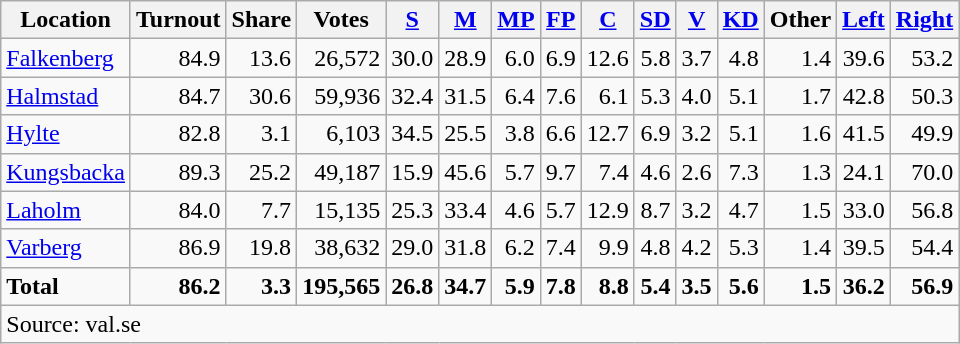<table class="wikitable sortable" style=text-align:right>
<tr>
<th>Location</th>
<th>Turnout</th>
<th>Share</th>
<th>Votes</th>
<th><a href='#'>S</a></th>
<th><a href='#'>M</a></th>
<th><a href='#'>MP</a></th>
<th><a href='#'>FP</a></th>
<th><a href='#'>C</a></th>
<th><a href='#'>SD</a></th>
<th><a href='#'>V</a></th>
<th><a href='#'>KD</a></th>
<th>Other</th>
<th><a href='#'>Left</a></th>
<th><a href='#'>Right</a></th>
</tr>
<tr>
<td align=left><a href='#'>Falkenberg</a></td>
<td>84.9</td>
<td>13.6</td>
<td>26,572</td>
<td>30.0</td>
<td>28.9</td>
<td>6.0</td>
<td>6.9</td>
<td>12.6</td>
<td>5.8</td>
<td>3.7</td>
<td>4.8</td>
<td>1.4</td>
<td>39.6</td>
<td>53.2</td>
</tr>
<tr>
<td align=left><a href='#'>Halmstad</a></td>
<td>84.7</td>
<td>30.6</td>
<td>59,936</td>
<td>32.4</td>
<td>31.5</td>
<td>6.4</td>
<td>7.6</td>
<td>6.1</td>
<td>5.3</td>
<td>4.0</td>
<td>5.1</td>
<td>1.7</td>
<td>42.8</td>
<td>50.3</td>
</tr>
<tr>
<td align=left><a href='#'>Hylte</a></td>
<td>82.8</td>
<td>3.1</td>
<td>6,103</td>
<td>34.5</td>
<td>25.5</td>
<td>3.8</td>
<td>6.6</td>
<td>12.7</td>
<td>6.9</td>
<td>3.2</td>
<td>5.1</td>
<td>1.6</td>
<td>41.5</td>
<td>49.9</td>
</tr>
<tr>
<td align=left><a href='#'>Kungsbacka</a></td>
<td>89.3</td>
<td>25.2</td>
<td>49,187</td>
<td>15.9</td>
<td>45.6</td>
<td>5.7</td>
<td>9.7</td>
<td>7.4</td>
<td>4.6</td>
<td>2.6</td>
<td>7.3</td>
<td>1.3</td>
<td>24.1</td>
<td>70.0</td>
</tr>
<tr>
<td align=left><a href='#'>Laholm</a></td>
<td>84.0</td>
<td>7.7</td>
<td>15,135</td>
<td>25.3</td>
<td>33.4</td>
<td>4.6</td>
<td>5.7</td>
<td>12.9</td>
<td>8.7</td>
<td>3.2</td>
<td>4.7</td>
<td>1.5</td>
<td>33.0</td>
<td>56.8</td>
</tr>
<tr>
<td align=left><a href='#'>Varberg</a></td>
<td>86.9</td>
<td>19.8</td>
<td>38,632</td>
<td>29.0</td>
<td>31.8</td>
<td>6.2</td>
<td>7.4</td>
<td>9.9</td>
<td>4.8</td>
<td>4.2</td>
<td>5.3</td>
<td>1.4</td>
<td>39.5</td>
<td>54.4</td>
</tr>
<tr>
<td align=left><strong>Total</strong></td>
<td><strong>86.2</strong></td>
<td><strong>3.3</strong></td>
<td><strong>195,565</strong></td>
<td><strong>26.8</strong></td>
<td><strong>34.7</strong></td>
<td><strong>5.9</strong></td>
<td><strong>7.8</strong></td>
<td><strong>8.8</strong></td>
<td><strong>5.4</strong></td>
<td><strong>3.5</strong></td>
<td><strong>5.6</strong></td>
<td><strong>1.5</strong></td>
<td><strong>36.2</strong></td>
<td><strong>56.9</strong></td>
</tr>
<tr>
<td align=left colspan=15>Source: val.se </td>
</tr>
</table>
